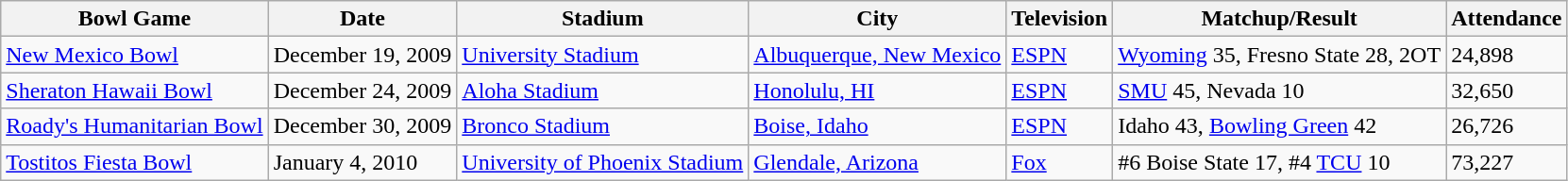<table class="wikitable">
<tr>
<th>Bowl Game</th>
<th>Date</th>
<th>Stadium</th>
<th>City</th>
<th>Television</th>
<th>Matchup/Result</th>
<th>Attendance</th>
</tr>
<tr>
<td><a href='#'>New Mexico Bowl</a></td>
<td>December 19, 2009</td>
<td><a href='#'>University Stadium</a></td>
<td><a href='#'>Albuquerque, New Mexico</a></td>
<td><a href='#'>ESPN</a></td>
<td><a href='#'>Wyoming</a> 35, Fresno State 28, 2OT</td>
<td>24,898</td>
</tr>
<tr>
<td><a href='#'>Sheraton Hawaii Bowl</a></td>
<td>December 24, 2009</td>
<td><a href='#'>Aloha Stadium</a></td>
<td><a href='#'>Honolulu, HI</a></td>
<td><a href='#'>ESPN</a></td>
<td><a href='#'>SMU</a> 45, Nevada 10</td>
<td>32,650</td>
</tr>
<tr>
<td><a href='#'>Roady's Humanitarian Bowl</a></td>
<td>December 30, 2009</td>
<td><a href='#'>Bronco Stadium</a></td>
<td><a href='#'>Boise, Idaho</a></td>
<td><a href='#'>ESPN</a></td>
<td>Idaho 43, <a href='#'>Bowling Green</a> 42</td>
<td>26,726</td>
</tr>
<tr>
<td><a href='#'>Tostitos Fiesta Bowl</a></td>
<td>January 4, 2010</td>
<td><a href='#'>University of Phoenix Stadium</a></td>
<td><a href='#'>Glendale, Arizona</a></td>
<td><a href='#'>Fox</a></td>
<td>#6 Boise State 17, #4 <a href='#'>TCU</a> 10</td>
<td>73,227</td>
</tr>
</table>
